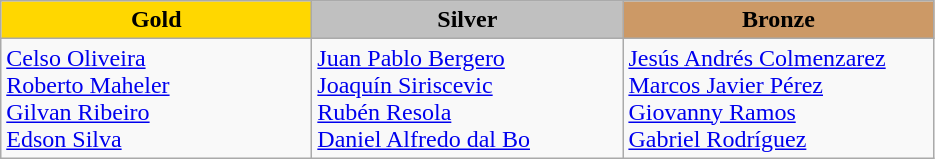<table class="wikitable" style="text-align:left">
<tr align="center">
<td width=200 bgcolor=gold><strong>Gold</strong></td>
<td width=200 bgcolor=silver><strong>Silver</strong></td>
<td width=200 bgcolor=CC9966><strong>Bronze</strong></td>
</tr>
<tr>
<td><a href='#'>Celso Oliveira</a><br><a href='#'>Roberto Maheler</a><br><a href='#'>Gilvan Ribeiro</a><br><a href='#'>Edson Silva</a><br><em></em></td>
<td><a href='#'>Juan Pablo Bergero</a><br><a href='#'>Joaquín Siriscevic</a><br><a href='#'>Rubén Resola</a><br><a href='#'>Daniel Alfredo dal Bo</a><br><em></em></td>
<td><a href='#'>Jesús Andrés Colmenzarez</a><br><a href='#'>Marcos Javier Pérez</a><br><a href='#'>Giovanny Ramos</a><br><a href='#'>Gabriel Rodríguez</a><br><em></em></td>
</tr>
</table>
